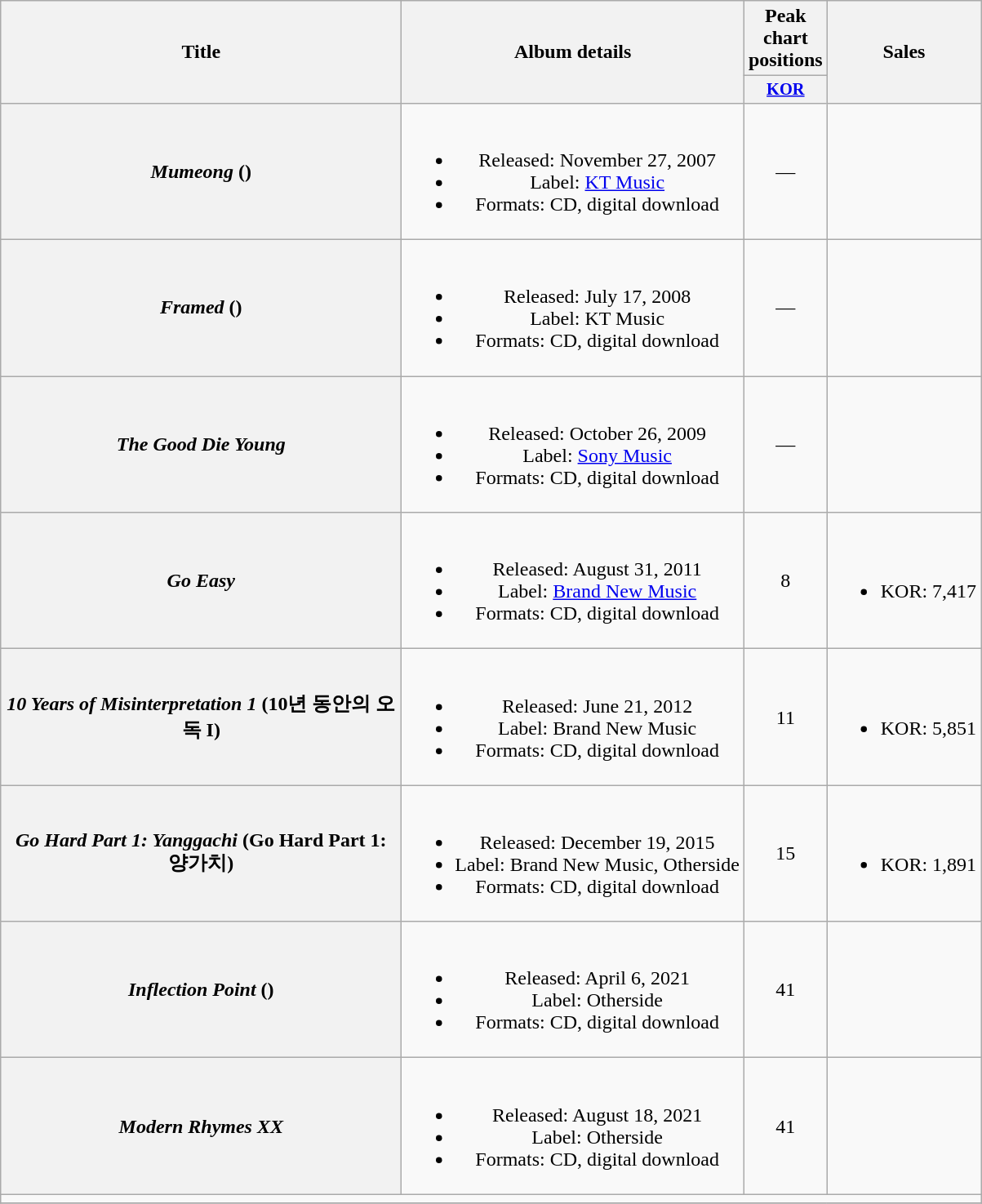<table class="wikitable plainrowheaders" style="text-align:center;">
<tr>
<th scope="col" rowspan="2" style="width:20em">Title</th>
<th scope="col" rowspan="2">Album details</th>
<th scope="col" colspan="1">Peak chart positions</th>
<th scope="col" rowspan="2">Sales</th>
</tr>
<tr>
<th scope="col" style="width:2.5em;font-size:85%"><a href='#'>KOR</a><br></th>
</tr>
<tr>
<th scope="row"><em>Mumeong</em> ()</th>
<td><br><ul><li>Released: November 27, 2007</li><li>Label: <a href='#'>KT Music</a></li><li>Formats: CD, digital download</li></ul></td>
<td>—</td>
<td></td>
</tr>
<tr>
<th scope="row"><em>Framed</em> ()</th>
<td><br><ul><li>Released: July 17, 2008</li><li>Label: KT Music</li><li>Formats: CD, digital download</li></ul></td>
<td>—</td>
<td></td>
</tr>
<tr>
<th scope="row"><em>The Good Die Young </em></th>
<td><br><ul><li>Released: October 26, 2009</li><li>Label: <a href='#'>Sony Music</a></li><li>Formats: CD, digital download</li></ul></td>
<td>—</td>
<td></td>
</tr>
<tr>
<th scope="row"><em>Go Easy</em></th>
<td><br><ul><li>Released: August 31, 2011</li><li>Label: <a href='#'>Brand New Music</a></li><li>Formats: CD, digital download</li></ul></td>
<td>8</td>
<td><br><ul><li>KOR: 7,417</li></ul></td>
</tr>
<tr>
<th scope="row"><em>10 Years of Misinterpretation 1</em> (10년 동안의 오독 I)</th>
<td><br><ul><li>Released: June 21, 2012</li><li>Label: Brand New Music</li><li>Formats: CD, digital download</li></ul></td>
<td>11</td>
<td><br><ul><li>KOR: 5,851</li></ul></td>
</tr>
<tr>
<th scope="row"><em>Go Hard Part 1: Yanggachi</em> (Go Hard Part 1: 양가치)</th>
<td><br><ul><li>Released: December 19, 2015</li><li>Label: Brand New Music, Otherside</li><li>Formats: CD, digital download</li></ul></td>
<td>15</td>
<td><br><ul><li>KOR: 1,891</li></ul></td>
</tr>
<tr>
<th scope="row"><em>Inflection Point</em> ()</th>
<td><br><ul><li>Released: April 6, 2021</li><li>Label: Otherside</li><li>Formats: CD, digital download</li></ul></td>
<td>41</td>
<td></td>
</tr>
<tr>
<th scope="row"><em>Modern Rhymes XX</em></th>
<td><br><ul><li>Released: August 18, 2021</li><li>Label: Otherside</li><li>Formats: CD, digital download</li></ul></td>
<td>41</td>
<td></td>
</tr>
<tr>
<td colspan="4"></td>
</tr>
<tr>
</tr>
</table>
